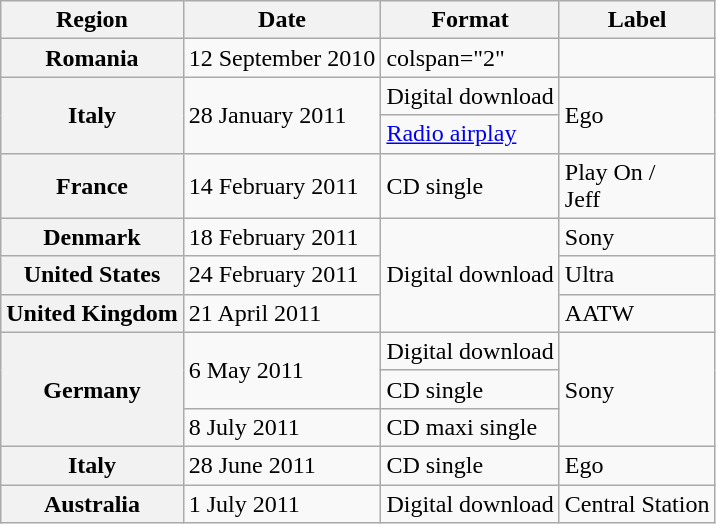<table class="wikitable plainrowheaders unsortable">
<tr>
<th>Region</th>
<th>Date</th>
<th>Format</th>
<th>Label</th>
</tr>
<tr>
<th scope="row">Romania</th>
<td>12 September 2010</td>
<td>colspan="2" </td>
</tr>
<tr>
<th scope="row" rowspan="2">Italy</th>
<td rowspan="2">28 January 2011</td>
<td rowspan="1">Digital download</td>
<td rowspan="2">Ego</td>
</tr>
<tr>
<td><a href='#'>Radio airplay</a></td>
</tr>
<tr>
<th scope="row">France</th>
<td>14 February 2011</td>
<td>CD single</td>
<td>Play On /<br> Jeff</td>
</tr>
<tr>
<th scope="row">Denmark</th>
<td>18 February 2011</td>
<td rowspan="3">Digital download</td>
<td>Sony</td>
</tr>
<tr>
<th scope="row">United States</th>
<td>24 February 2011</td>
<td>Ultra</td>
</tr>
<tr>
<th scope="row">United Kingdom</th>
<td>21 April 2011</td>
<td>AATW</td>
</tr>
<tr>
<th scope="row" rowspan="3">Germany</th>
<td rowspan="2">6 May 2011</td>
<td>Digital download</td>
<td rowspan="3">Sony</td>
</tr>
<tr>
<td>CD single</td>
</tr>
<tr>
<td>8 July 2011</td>
<td>CD maxi single</td>
</tr>
<tr>
<th scope="row">Italy</th>
<td>28 June 2011</td>
<td>CD single</td>
<td>Ego</td>
</tr>
<tr>
<th scope="row">Australia</th>
<td>1 July 2011</td>
<td>Digital download</td>
<td>Central Station</td>
</tr>
</table>
